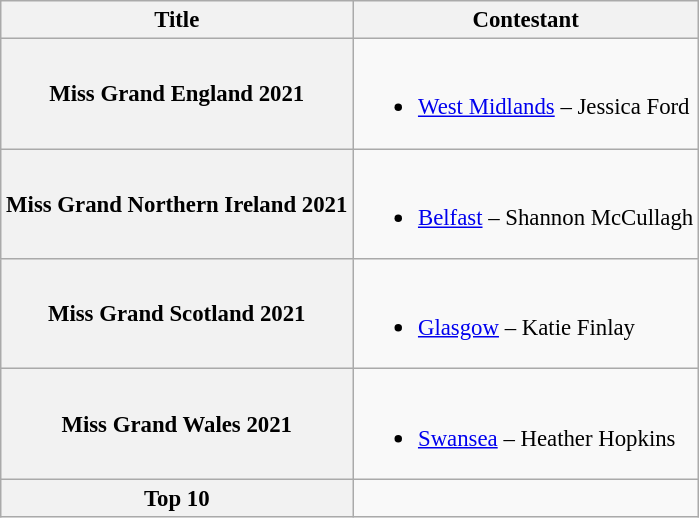<table class="wikitable" style="font-size: 95%;">
<tr>
<th>Title</th>
<th>Contestant</th>
</tr>
<tr>
<th>Miss Grand England 2021</th>
<td><br><ul><li><a href='#'>West Midlands</a> – Jessica Ford</li></ul></td>
</tr>
<tr>
<th>Miss Grand Northern Ireland 2021</th>
<td><br><ul><li><a href='#'>Belfast</a> – Shannon McCullagh</li></ul></td>
</tr>
<tr>
<th>Miss Grand Scotland 2021</th>
<td><br><ul><li><a href='#'>Glasgow</a> – Katie Finlay</li></ul></td>
</tr>
<tr>
<th>Miss Grand Wales 2021</th>
<td><br><ul><li><a href='#'>Swansea</a> – Heather Hopkins</li></ul></td>
</tr>
<tr>
<th>Top 10</th>
<td></td>
</tr>
</table>
